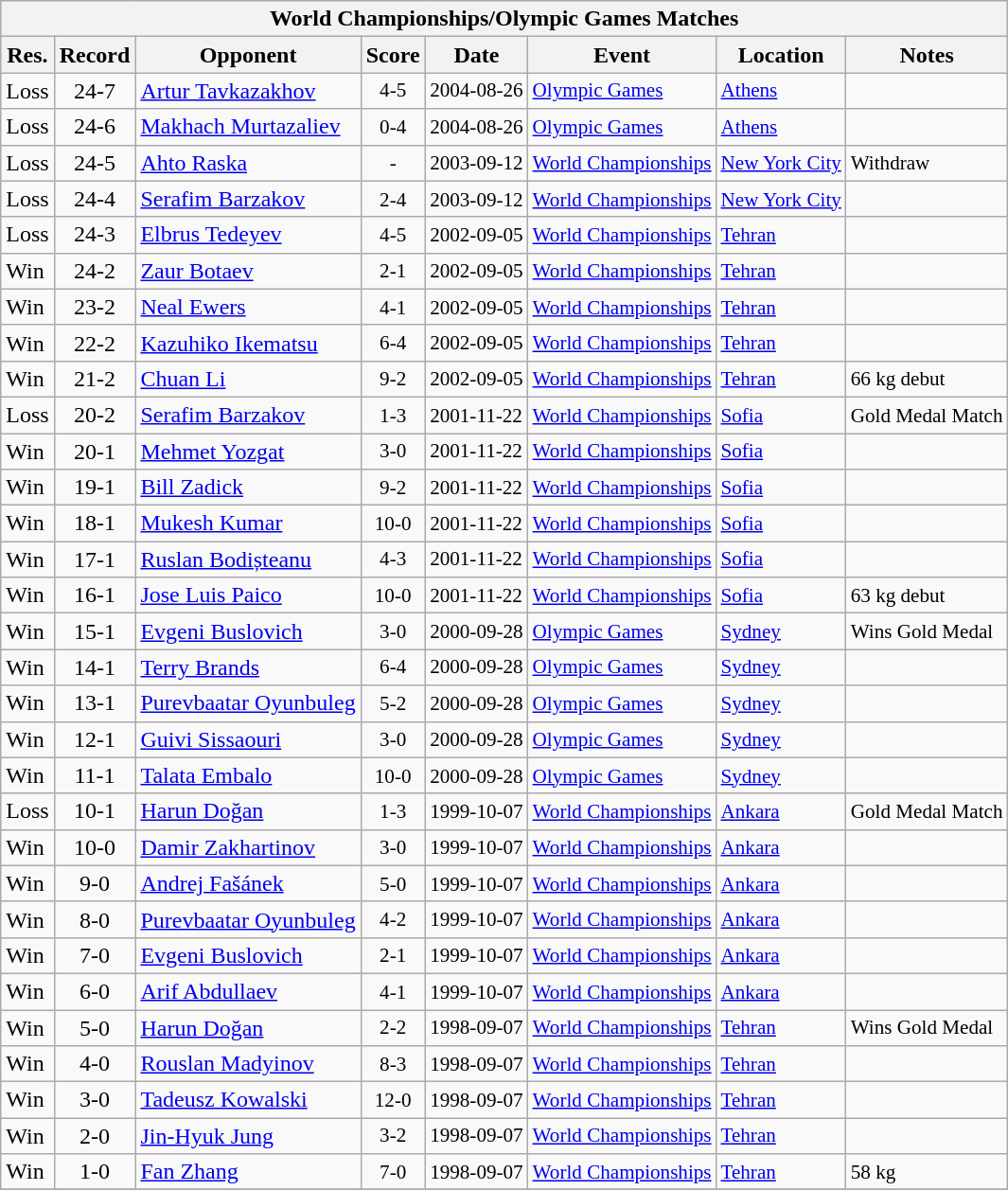<table class="wikitable collapsible">
<tr>
<th colspan="8">World Championships/Olympic Games Matches</th>
</tr>
<tr>
<th>Res.</th>
<th>Record</th>
<th>Opponent</th>
<th>Score</th>
<th>Date</th>
<th>Event</th>
<th>Location</th>
<th>Notes</th>
</tr>
<tr>
<td>Loss</td>
<td align=center>24-7</td>
<td align=left> <a href='#'>Artur Tavkazakhov</a></td>
<td align=center style="font-size:88%">4-5</td>
<td style="font-size:88%">2004-08-26</td>
<td style="font-size:88%"><a href='#'>Olympic Games</a></td>
<td style="text-align:left;font-size:88%;"> <a href='#'>Athens</a></td>
<td style="text-align:left;font-size:88%;"></td>
</tr>
<tr>
<td>Loss</td>
<td align=center>24-6</td>
<td align=left> <a href='#'>Makhach Murtazaliev</a></td>
<td align=center style="font-size:88%">0-4</td>
<td style="font-size:88%">2004-08-26</td>
<td style="font-size:88%"><a href='#'>Olympic Games</a></td>
<td style="text-align:left;font-size:88%;"> <a href='#'>Athens</a></td>
<td style="text-align:left;font-size:88%;"></td>
</tr>
<tr>
<td>Loss</td>
<td align=center>24-5</td>
<td align=left> <a href='#'>Ahto Raska</a></td>
<td align=center style="font-size:88%">-</td>
<td style="font-size:88%">2003-09-12</td>
<td style="font-size:88%"><a href='#'>World Championships</a></td>
<td style="text-align:left;font-size:88%;"> <a href='#'>New York City</a></td>
<td style="text-align:left;font-size:88%;">Withdraw</td>
</tr>
<tr>
<td>Loss</td>
<td align=center>24-4</td>
<td align=left> <a href='#'>Serafim Barzakov</a></td>
<td align=center style="font-size:88%">2-4</td>
<td style="font-size:88%">2003-09-12</td>
<td style="font-size:88%"><a href='#'>World Championships</a></td>
<td style="text-align:left;font-size:88%;"> <a href='#'>New York City</a></td>
<td style="text-align:left;font-size:88%;"></td>
</tr>
<tr>
<td>Loss</td>
<td align=center>24-3</td>
<td align=left> <a href='#'>Elbrus Tedeyev</a></td>
<td align=center style="font-size:88%">4-5</td>
<td style="font-size:88%">2002-09-05</td>
<td style="font-size:88%"><a href='#'>World Championships</a></td>
<td style="text-align:left;font-size:88%;"> <a href='#'>Tehran</a></td>
<td style="text-align:left;font-size:88%;"></td>
</tr>
<tr>
<td>Win</td>
<td align=center>24-2</td>
<td align=left> <a href='#'>Zaur Botaev</a></td>
<td align=center style="font-size:88%">2-1</td>
<td style="font-size:88%">2002-09-05</td>
<td style="font-size:88%"><a href='#'>World Championships</a></td>
<td style="text-align:left;font-size:88%;"> <a href='#'>Tehran</a></td>
<td style="text-align:left;font-size:88%;"></td>
</tr>
<tr>
<td>Win</td>
<td align=center>23-2</td>
<td align=left> <a href='#'>Neal Ewers</a></td>
<td align=center style="font-size:88%">4-1</td>
<td style="font-size:88%">2002-09-05</td>
<td style="font-size:88%"><a href='#'>World Championships</a></td>
<td style="text-align:left;font-size:88%;"> <a href='#'>Tehran</a></td>
<td style="text-align:left;font-size:88%;"></td>
</tr>
<tr>
<td>Win</td>
<td align=center>22-2</td>
<td align=left> <a href='#'>Kazuhiko Ikematsu</a></td>
<td align=center style="font-size:88%">6-4</td>
<td style="font-size:88%">2002-09-05</td>
<td style="font-size:88%"><a href='#'>World Championships</a></td>
<td style="text-align:left;font-size:88%;"> <a href='#'>Tehran</a></td>
<td style="text-align:left;font-size:88%;"></td>
</tr>
<tr>
<td>Win</td>
<td align=center>21-2</td>
<td align=left> <a href='#'>Chuan Li</a></td>
<td align=center style="font-size:88%">9-2</td>
<td style="font-size:88%">2002-09-05</td>
<td style="font-size:88%"><a href='#'>World Championships</a></td>
<td style="text-align:left;font-size:88%;"> <a href='#'>Tehran</a></td>
<td style="text-align:left;font-size:88%;">66 kg debut</td>
</tr>
<tr>
<td>Loss</td>
<td align=center>20-2</td>
<td align=left> <a href='#'>Serafim Barzakov</a></td>
<td align=center style="font-size:88%">1-3</td>
<td style="font-size:88%">2001-11-22</td>
<td style="font-size:88%"><a href='#'>World Championships</a></td>
<td style="text-align:left;font-size:88%;"> <a href='#'>Sofia</a></td>
<td style="text-align:left;font-size:88%;">Gold Medal Match</td>
</tr>
<tr>
<td>Win</td>
<td align=center>20-1</td>
<td align=left> <a href='#'>Mehmet Yozgat</a></td>
<td align=center style="font-size:88%">3-0</td>
<td style="font-size:88%">2001-11-22</td>
<td style="font-size:88%"><a href='#'>World Championships</a></td>
<td style="text-align:left;font-size:88%;"> <a href='#'>Sofia</a></td>
<td style="text-align:left;font-size:88%;"></td>
</tr>
<tr>
<td>Win</td>
<td align=center>19-1</td>
<td align=left> <a href='#'>Bill Zadick</a></td>
<td align=center style="font-size:88%">9-2</td>
<td style="font-size:88%">2001-11-22</td>
<td style="font-size:88%"><a href='#'>World Championships</a></td>
<td style="text-align:left;font-size:88%;"> <a href='#'>Sofia</a></td>
<td style="text-align:left;font-size:88%;"></td>
</tr>
<tr>
<td>Win</td>
<td align=center>18-1</td>
<td align=left> <a href='#'>Mukesh Kumar</a></td>
<td align=center style="font-size:88%">10-0</td>
<td style="font-size:88%">2001-11-22</td>
<td style="font-size:88%"><a href='#'>World Championships</a></td>
<td style="text-align:left;font-size:88%;"> <a href='#'>Sofia</a></td>
<td style="text-align:left;font-size:88%;"></td>
</tr>
<tr>
<td>Win</td>
<td align=center>17-1</td>
<td align=left> <a href='#'>Ruslan Bodișteanu</a></td>
<td align=center style="font-size:88%">4-3</td>
<td style="font-size:88%">2001-11-22</td>
<td style="font-size:88%"><a href='#'>World Championships</a></td>
<td style="text-align:left;font-size:88%;"> <a href='#'>Sofia</a></td>
<td style="text-align:left;font-size:88%;"></td>
</tr>
<tr>
<td>Win</td>
<td align=center>16-1</td>
<td align=left> <a href='#'>Jose Luis Paico</a></td>
<td align=center style="font-size:88%">10-0</td>
<td style="font-size:88%">2001-11-22</td>
<td style="font-size:88%"><a href='#'>World Championships</a></td>
<td style="text-align:left;font-size:88%;"> <a href='#'>Sofia</a></td>
<td style="text-align:left;font-size:88%;">63 kg debut</td>
</tr>
<tr>
<td>Win</td>
<td align=center>15-1</td>
<td align=left> <a href='#'>Evgeni Buslovich</a></td>
<td align=center style="font-size:88%">3-0</td>
<td style="font-size:88%">2000-09-28</td>
<td style="font-size:88%"><a href='#'>Olympic Games</a></td>
<td style="text-align:left;font-size:88%;"> <a href='#'>Sydney</a></td>
<td style="text-align:left;font-size:88%;">Wins Gold Medal</td>
</tr>
<tr>
<td>Win</td>
<td align=center>14-1</td>
<td align=left> <a href='#'>Terry Brands</a></td>
<td align=center style="font-size:88%">6-4</td>
<td style="font-size:88%">2000-09-28</td>
<td style="font-size:88%"><a href='#'>Olympic Games</a></td>
<td style="text-align:left;font-size:88%;"> <a href='#'>Sydney</a></td>
<td style="text-align:left;font-size:88%;"></td>
</tr>
<tr>
<td>Win</td>
<td align=center>13-1</td>
<td align=left> <a href='#'>Purevbaatar Oyunbuleg</a></td>
<td align=center style="font-size:88%">5-2</td>
<td style="font-size:88%">2000-09-28</td>
<td style="font-size:88%"><a href='#'>Olympic Games</a></td>
<td style="text-align:left;font-size:88%;"> <a href='#'>Sydney</a></td>
<td style="text-align:left;font-size:88%;"></td>
</tr>
<tr>
<td>Win</td>
<td align=center>12-1</td>
<td align=left> <a href='#'>Guivi Sissaouri</a></td>
<td align=center style="font-size:88%">3-0</td>
<td style="font-size:88%">2000-09-28</td>
<td style="font-size:88%"><a href='#'>Olympic Games</a></td>
<td style="text-align:left;font-size:88%;"> <a href='#'>Sydney</a></td>
<td style="text-align:left;font-size:88%;"></td>
</tr>
<tr>
<td>Win</td>
<td align=center>11-1</td>
<td align=left> <a href='#'>Talata Embalo</a></td>
<td align=center style="font-size:88%">10-0</td>
<td style="font-size:88%">2000-09-28</td>
<td style="font-size:88%"><a href='#'>Olympic Games</a></td>
<td style="text-align:left;font-size:88%;"> <a href='#'>Sydney</a></td>
<td style="text-align:left;font-size:88%;"></td>
</tr>
<tr>
<td>Loss</td>
<td align=center>10-1</td>
<td align=left> <a href='#'>Harun Doğan</a></td>
<td align=center style="font-size:88%">1-3</td>
<td style="font-size:88%">1999-10-07</td>
<td style="font-size:88%"><a href='#'>World Championships</a></td>
<td style="text-align:left;font-size:88%;"> <a href='#'>Ankara</a></td>
<td style="text-align:left;font-size:88%;">Gold Medal Match</td>
</tr>
<tr>
<td>Win</td>
<td align=center>10-0</td>
<td align=left> <a href='#'>Damir Zakhartinov</a></td>
<td align=center style="font-size:88%">3-0</td>
<td style="font-size:88%">1999-10-07</td>
<td style="font-size:88%"><a href='#'>World Championships</a></td>
<td style="text-align:left;font-size:88%;"> <a href='#'>Ankara</a></td>
<td style="text-align:left;font-size:88%;"></td>
</tr>
<tr>
<td>Win</td>
<td align=center>9-0</td>
<td align=left> <a href='#'>Andrej Fašánek</a></td>
<td align=center style="font-size:88%">5-0</td>
<td style="font-size:88%">1999-10-07</td>
<td style="font-size:88%"><a href='#'>World Championships</a></td>
<td style="text-align:left;font-size:88%;"> <a href='#'>Ankara</a></td>
<td style="text-align:left;font-size:88%;"></td>
</tr>
<tr>
<td>Win</td>
<td align=center>8-0</td>
<td align=left> <a href='#'>Purevbaatar Oyunbuleg</a></td>
<td align=center style="font-size:88%">4-2</td>
<td style="font-size:88%">1999-10-07</td>
<td style="font-size:88%"><a href='#'>World Championships</a></td>
<td style="text-align:left;font-size:88%;"> <a href='#'>Ankara</a></td>
<td style="text-align:left;font-size:88%;"></td>
</tr>
<tr>
<td>Win</td>
<td align=center>7-0</td>
<td align=left> <a href='#'>Evgeni Buslovich</a></td>
<td align=center style="font-size:88%">2-1</td>
<td style="font-size:88%">1999-10-07</td>
<td style="font-size:88%"><a href='#'>World Championships</a></td>
<td style="text-align:left;font-size:88%;"> <a href='#'>Ankara</a></td>
<td style="text-align:left;font-size:88%;"></td>
</tr>
<tr>
<td>Win</td>
<td align=center>6-0</td>
<td align=left> <a href='#'>Arif Abdullaev</a></td>
<td align=center style="font-size:88%">4-1</td>
<td style="font-size:88%">1999-10-07</td>
<td style="font-size:88%"><a href='#'>World Championships</a></td>
<td style="text-align:left;font-size:88%;"> <a href='#'>Ankara</a></td>
<td style="text-align:left;font-size:88%;"></td>
</tr>
<tr>
<td>Win</td>
<td align=center>5-0</td>
<td align=left> <a href='#'>Harun Doğan</a></td>
<td align=center style="font-size:88%">2-2</td>
<td style="font-size:88%">1998-09-07</td>
<td style="font-size:88%"><a href='#'>World Championships</a></td>
<td style="text-align:left;font-size:88%;"> <a href='#'>Tehran</a></td>
<td style="text-align:left;font-size:88%;">Wins Gold Medal</td>
</tr>
<tr>
<td>Win</td>
<td align=center>4-0</td>
<td align=left> <a href='#'>Rouslan Madyinov</a></td>
<td align=center style="font-size:88%">8-3</td>
<td style="font-size:88%">1998-09-07</td>
<td style="font-size:88%"><a href='#'>World Championships</a></td>
<td style="text-align:left;font-size:88%;"> <a href='#'>Tehran</a></td>
<td style="text-align:left;font-size:88%;"></td>
</tr>
<tr>
<td>Win</td>
<td align=center>3-0</td>
<td align=left> <a href='#'>Tadeusz Kowalski</a></td>
<td align=center style="font-size:88%">12-0</td>
<td style="font-size:88%">1998-09-07</td>
<td style="font-size:88%"><a href='#'>World Championships</a></td>
<td style="text-align:left;font-size:88%;"> <a href='#'>Tehran</a></td>
<td style="text-align:left;font-size:88%;"></td>
</tr>
<tr>
<td>Win</td>
<td align=center>2-0</td>
<td align=left> <a href='#'>Jin-Hyuk Jung</a></td>
<td align=center style="font-size:88%">3-2</td>
<td style="font-size:88%">1998-09-07</td>
<td style="font-size:88%"><a href='#'>World Championships</a></td>
<td style="text-align:left;font-size:88%;"> <a href='#'>Tehran</a></td>
<td style="text-align:left;font-size:88%;"></td>
</tr>
<tr>
<td>Win</td>
<td align=center>1-0</td>
<td align=left> <a href='#'>Fan Zhang</a></td>
<td align=center style="font-size:88%">7-0</td>
<td style="font-size:88%">1998-09-07</td>
<td style="font-size:88%"><a href='#'>World Championships</a></td>
<td style="text-align:left;font-size:88%;"> <a href='#'>Tehran</a></td>
<td style="text-align:left;font-size:88%;">58 kg</td>
</tr>
<tr>
</tr>
</table>
